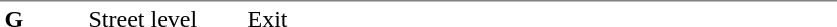<table table border=0 cellspacing=0 cellpadding=3>
<tr>
<td style="border-top:solid 1px gray;" width=50 valign=top><strong>G</strong></td>
<td style="border-top:solid 1px gray;" width=100 valign=top>Street level</td>
<td style="border-top:solid 1px gray;" width=390 valign=top>Exit</td>
</tr>
</table>
